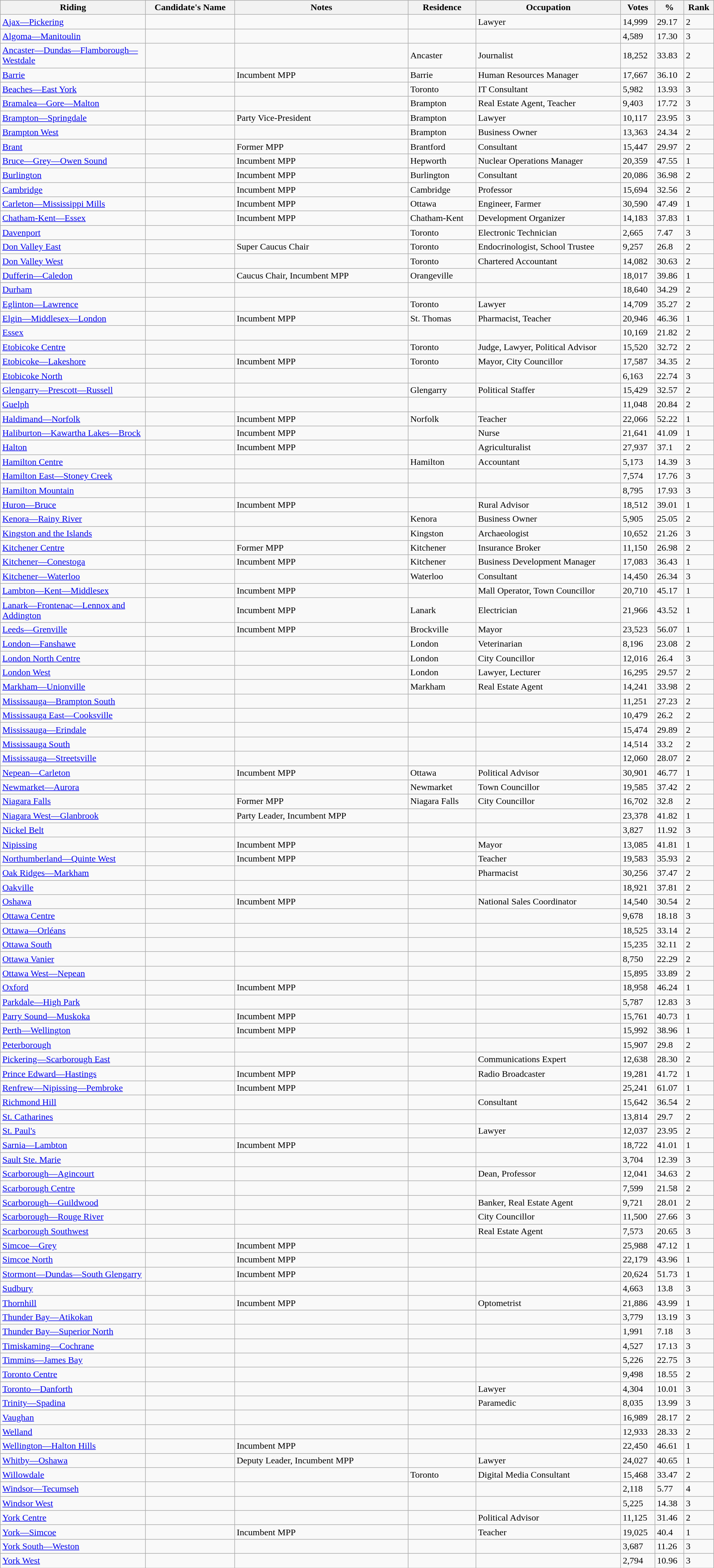<table class="wikitable sortable" width="100%">
<tr>
<th style="width:250px;">Riding<br></th>
<th style="width:150px;">Candidate's Name</th>
<th style="width:300px;">Notes</th>
<th>Residence</th>
<th>Occupation</th>
<th>Votes</th>
<th>%</th>
<th>Rank</th>
</tr>
<tr>
<td><a href='#'>Ajax—Pickering</a></td>
<td></td>
<td></td>
<td></td>
<td>Lawyer</td>
<td>14,999</td>
<td>29.17</td>
<td>2</td>
</tr>
<tr>
<td><a href='#'>Algoma—Manitoulin</a></td>
<td></td>
<td></td>
<td></td>
<td></td>
<td>4,589</td>
<td>17.30</td>
<td>3</td>
</tr>
<tr>
<td><a href='#'>Ancaster—Dundas—Flamborough—Westdale</a></td>
<td></td>
<td></td>
<td>Ancaster</td>
<td>Journalist</td>
<td>18,252</td>
<td>33.83</td>
<td>2</td>
</tr>
<tr>
<td><a href='#'>Barrie</a></td>
<td></td>
<td>Incumbent MPP</td>
<td>Barrie</td>
<td>Human Resources Manager</td>
<td>17,667</td>
<td>36.10</td>
<td>2</td>
</tr>
<tr>
<td><a href='#'>Beaches—East York</a></td>
<td></td>
<td></td>
<td>Toronto</td>
<td>IT Consultant</td>
<td>5,982</td>
<td>13.93</td>
<td>3</td>
</tr>
<tr>
<td><a href='#'>Bramalea—Gore—Malton</a></td>
<td></td>
<td></td>
<td>Brampton</td>
<td>Real Estate Agent, Teacher</td>
<td>9,403</td>
<td>17.72</td>
<td>3</td>
</tr>
<tr>
<td><a href='#'>Brampton—Springdale</a></td>
<td></td>
<td>Party Vice-President</td>
<td>Brampton</td>
<td>Lawyer</td>
<td>10,117</td>
<td>23.95</td>
<td>3</td>
</tr>
<tr>
<td><a href='#'>Brampton West</a></td>
<td></td>
<td></td>
<td>Brampton</td>
<td>Business Owner</td>
<td>13,363</td>
<td>24.34</td>
<td>2</td>
</tr>
<tr>
<td><a href='#'>Brant</a></td>
<td></td>
<td>Former MPP</td>
<td>Brantford</td>
<td>Consultant</td>
<td>15,447</td>
<td>29.97</td>
<td>2</td>
</tr>
<tr>
<td><a href='#'>Bruce—Grey—Owen Sound</a></td>
<td></td>
<td>Incumbent MPP</td>
<td>Hepworth</td>
<td>Nuclear Operations Manager</td>
<td>20,359</td>
<td>47.55</td>
<td>1</td>
</tr>
<tr>
<td><a href='#'>Burlington</a></td>
<td></td>
<td>Incumbent MPP</td>
<td>Burlington</td>
<td>Consultant</td>
<td>20,086</td>
<td>36.98</td>
<td>2</td>
</tr>
<tr>
<td><a href='#'>Cambridge</a></td>
<td></td>
<td>Incumbent MPP</td>
<td>Cambridge</td>
<td>Professor</td>
<td>15,694</td>
<td>32.56</td>
<td>2</td>
</tr>
<tr>
<td><a href='#'>Carleton—Mississippi Mills</a></td>
<td></td>
<td>Incumbent MPP</td>
<td>Ottawa</td>
<td>Engineer, Farmer</td>
<td>30,590</td>
<td>47.49</td>
<td>1</td>
</tr>
<tr>
<td><a href='#'>Chatham-Kent—Essex</a></td>
<td></td>
<td>Incumbent MPP</td>
<td>Chatham-Kent</td>
<td>Development Organizer</td>
<td>14,183</td>
<td>37.83</td>
<td>1</td>
</tr>
<tr>
<td><a href='#'>Davenport</a></td>
<td></td>
<td></td>
<td>Toronto</td>
<td>Electronic Technician</td>
<td>2,665</td>
<td>7.47</td>
<td>3</td>
</tr>
<tr>
<td><a href='#'>Don Valley East</a></td>
<td></td>
<td>Super Caucus Chair</td>
<td>Toronto</td>
<td>Endocrinologist, School Trustee</td>
<td>9,257</td>
<td>26.8</td>
<td>2</td>
</tr>
<tr>
<td><a href='#'>Don Valley West</a></td>
<td></td>
<td></td>
<td>Toronto</td>
<td>Chartered Accountant</td>
<td>14,082</td>
<td>30.63</td>
<td>2</td>
</tr>
<tr>
<td><a href='#'>Dufferin—Caledon</a></td>
<td></td>
<td>Caucus Chair, Incumbent MPP</td>
<td>Orangeville</td>
<td></td>
<td>18,017</td>
<td>39.86</td>
<td>1</td>
</tr>
<tr>
<td><a href='#'>Durham</a></td>
<td></td>
<td></td>
<td></td>
<td></td>
<td>18,640</td>
<td>34.29</td>
<td>2</td>
</tr>
<tr>
<td><a href='#'>Eglinton—Lawrence</a></td>
<td></td>
<td></td>
<td>Toronto</td>
<td>Lawyer</td>
<td>14,709</td>
<td>35.27</td>
<td>2</td>
</tr>
<tr>
<td><a href='#'>Elgin—Middlesex—London</a></td>
<td></td>
<td>Incumbent MPP</td>
<td>St. Thomas</td>
<td>Pharmacist, Teacher</td>
<td>20,946</td>
<td>46.36</td>
<td>1</td>
</tr>
<tr>
<td><a href='#'>Essex</a></td>
<td></td>
<td></td>
<td></td>
<td></td>
<td>10,169</td>
<td>21.82</td>
<td>2</td>
</tr>
<tr>
<td><a href='#'>Etobicoke Centre</a></td>
<td></td>
<td></td>
<td>Toronto</td>
<td>Judge, Lawyer, Political Advisor</td>
<td>15,520</td>
<td>32.72</td>
<td>2</td>
</tr>
<tr>
<td><a href='#'>Etobicoke—Lakeshore</a></td>
<td></td>
<td>Incumbent MPP</td>
<td>Toronto</td>
<td>Mayor, City Councillor</td>
<td>17,587</td>
<td>34.35</td>
<td>2</td>
</tr>
<tr>
<td><a href='#'>Etobicoke North</a></td>
<td></td>
<td></td>
<td></td>
<td></td>
<td>6,163</td>
<td>22.74</td>
<td>3</td>
</tr>
<tr>
<td><a href='#'>Glengarry—Prescott—Russell</a></td>
<td></td>
<td></td>
<td>Glengarry</td>
<td>Political Staffer</td>
<td>15,429</td>
<td>32.57</td>
<td>2</td>
</tr>
<tr>
<td><a href='#'>Guelph</a></td>
<td></td>
<td></td>
<td></td>
<td></td>
<td>11,048</td>
<td>20.84</td>
<td>2</td>
</tr>
<tr>
<td><a href='#'>Haldimand—Norfolk</a></td>
<td></td>
<td>Incumbent MPP</td>
<td>Norfolk</td>
<td>Teacher</td>
<td>22,066</td>
<td>52.22</td>
<td>1</td>
</tr>
<tr>
<td><a href='#'>Haliburton—Kawartha Lakes—Brock</a></td>
<td></td>
<td>Incumbent MPP</td>
<td></td>
<td>Nurse</td>
<td>21,641</td>
<td>41.09</td>
<td>1</td>
</tr>
<tr>
<td><a href='#'>Halton</a></td>
<td></td>
<td>Incumbent MPP</td>
<td></td>
<td>Agriculturalist</td>
<td>27,937</td>
<td>37.1</td>
<td>2</td>
</tr>
<tr>
<td><a href='#'>Hamilton Centre</a></td>
<td></td>
<td></td>
<td>Hamilton</td>
<td>Accountant</td>
<td>5,173</td>
<td>14.39</td>
<td>3</td>
</tr>
<tr>
<td><a href='#'>Hamilton East—Stoney Creek</a></td>
<td></td>
<td></td>
<td></td>
<td></td>
<td>7,574</td>
<td>17.76</td>
<td>3</td>
</tr>
<tr>
<td><a href='#'>Hamilton Mountain</a></td>
<td></td>
<td></td>
<td></td>
<td></td>
<td>8,795</td>
<td>17.93</td>
<td>3</td>
</tr>
<tr>
<td><a href='#'>Huron—Bruce</a></td>
<td></td>
<td>Incumbent MPP</td>
<td></td>
<td>Rural Advisor</td>
<td>18,512</td>
<td>39.01</td>
<td>1</td>
</tr>
<tr>
<td><a href='#'>Kenora—Rainy River</a></td>
<td></td>
<td></td>
<td>Kenora</td>
<td>Business Owner</td>
<td>5,905</td>
<td>25.05</td>
<td>2</td>
</tr>
<tr>
<td><a href='#'>Kingston and the Islands</a></td>
<td></td>
<td></td>
<td>Kingston</td>
<td>Archaeologist</td>
<td>10,652</td>
<td>21.26</td>
<td>3</td>
</tr>
<tr>
<td><a href='#'>Kitchener Centre</a></td>
<td></td>
<td>Former MPP</td>
<td>Kitchener</td>
<td>Insurance Broker</td>
<td>11,150</td>
<td>26.98</td>
<td>2</td>
</tr>
<tr>
<td><a href='#'>Kitchener—Conestoga</a></td>
<td></td>
<td>Incumbent MPP</td>
<td>Kitchener</td>
<td>Business Development Manager</td>
<td>17,083</td>
<td>36.43</td>
<td>1</td>
</tr>
<tr>
<td><a href='#'>Kitchener—Waterloo</a></td>
<td></td>
<td></td>
<td>Waterloo</td>
<td>Consultant</td>
<td>14,450</td>
<td>26.34</td>
<td>3</td>
</tr>
<tr>
<td><a href='#'>Lambton—Kent—Middlesex</a></td>
<td></td>
<td>Incumbent MPP</td>
<td></td>
<td>Mall Operator, Town Councillor</td>
<td>20,710</td>
<td>45.17</td>
<td>1</td>
</tr>
<tr>
<td><a href='#'>Lanark—Frontenac—Lennox and Addington</a></td>
<td></td>
<td>Incumbent MPP</td>
<td>Lanark</td>
<td>Electrician</td>
<td>21,966</td>
<td>43.52</td>
<td>1</td>
</tr>
<tr>
<td><a href='#'>Leeds—Grenville</a></td>
<td></td>
<td>Incumbent MPP</td>
<td>Brockville</td>
<td>Mayor</td>
<td>23,523</td>
<td>56.07</td>
<td>1</td>
</tr>
<tr>
<td><a href='#'>London—Fanshawe</a></td>
<td></td>
<td></td>
<td>London</td>
<td>Veterinarian</td>
<td>8,196</td>
<td>23.08</td>
<td>2</td>
</tr>
<tr>
<td><a href='#'>London North Centre</a></td>
<td></td>
<td></td>
<td>London</td>
<td>City Councillor</td>
<td>12,016</td>
<td>26.4</td>
<td>3</td>
</tr>
<tr>
<td><a href='#'>London West</a></td>
<td></td>
<td></td>
<td>London</td>
<td>Lawyer, Lecturer</td>
<td>16,295</td>
<td>29.57</td>
<td>2</td>
</tr>
<tr>
<td><a href='#'>Markham—Unionville</a></td>
<td></td>
<td></td>
<td>Markham</td>
<td>Real Estate Agent</td>
<td>14,241</td>
<td>33.98</td>
<td>2</td>
</tr>
<tr>
<td><a href='#'>Mississauga—Brampton South</a></td>
<td></td>
<td></td>
<td></td>
<td></td>
<td>11,251</td>
<td>27.23</td>
<td>2</td>
</tr>
<tr>
<td><a href='#'>Mississauga East—Cooksville</a></td>
<td></td>
<td></td>
<td></td>
<td></td>
<td>10,479</td>
<td>26.2</td>
<td>2</td>
</tr>
<tr>
<td><a href='#'>Mississauga—Erindale</a></td>
<td></td>
<td></td>
<td></td>
<td></td>
<td>15,474</td>
<td>29.89</td>
<td>2</td>
</tr>
<tr>
<td><a href='#'>Mississauga South</a></td>
<td></td>
<td></td>
<td></td>
<td></td>
<td>14,514</td>
<td>33.2</td>
<td>2</td>
</tr>
<tr>
<td><a href='#'>Mississauga—Streetsville</a></td>
<td></td>
<td></td>
<td></td>
<td></td>
<td>12,060</td>
<td>28.07</td>
<td>2</td>
</tr>
<tr>
<td><a href='#'>Nepean—Carleton</a></td>
<td></td>
<td>Incumbent MPP</td>
<td>Ottawa</td>
<td>Political Advisor</td>
<td>30,901</td>
<td>46.77</td>
<td>1</td>
</tr>
<tr>
<td><a href='#'>Newmarket—Aurora</a></td>
<td></td>
<td></td>
<td>Newmarket</td>
<td>Town Councillor</td>
<td>19,585</td>
<td>37.42</td>
<td>2</td>
</tr>
<tr>
<td><a href='#'>Niagara Falls</a></td>
<td></td>
<td>Former MPP</td>
<td>Niagara Falls</td>
<td>City Councillor</td>
<td>16,702</td>
<td>32.8</td>
<td>2</td>
</tr>
<tr>
<td><a href='#'>Niagara West—Glanbrook</a></td>
<td></td>
<td>Party Leader, Incumbent MPP</td>
<td></td>
<td></td>
<td>23,378</td>
<td>41.82</td>
<td>1</td>
</tr>
<tr>
<td><a href='#'>Nickel Belt</a></td>
<td></td>
<td></td>
<td></td>
<td></td>
<td>3,827</td>
<td>11.92</td>
<td>3</td>
</tr>
<tr>
<td><a href='#'>Nipissing</a></td>
<td></td>
<td>Incumbent MPP</td>
<td></td>
<td>Mayor</td>
<td>13,085</td>
<td>41.81</td>
<td>1</td>
</tr>
<tr>
<td><a href='#'>Northumberland—Quinte West</a></td>
<td></td>
<td>Incumbent MPP</td>
<td></td>
<td>Teacher</td>
<td>19,583</td>
<td>35.93</td>
<td>2</td>
</tr>
<tr>
<td><a href='#'>Oak Ridges—Markham</a></td>
<td></td>
<td></td>
<td></td>
<td>Pharmacist</td>
<td>30,256</td>
<td>37.47</td>
<td>2</td>
</tr>
<tr>
<td><a href='#'>Oakville</a></td>
<td></td>
<td></td>
<td></td>
<td></td>
<td>18,921</td>
<td>37.81</td>
<td>2</td>
</tr>
<tr>
<td><a href='#'>Oshawa</a></td>
<td></td>
<td>Incumbent MPP</td>
<td></td>
<td>National Sales Coordinator</td>
<td>14,540</td>
<td>30.54</td>
<td>2</td>
</tr>
<tr>
<td><a href='#'>Ottawa Centre</a></td>
<td></td>
<td></td>
<td></td>
<td></td>
<td>9,678</td>
<td>18.18</td>
<td>3</td>
</tr>
<tr>
<td><a href='#'>Ottawa—Orléans</a></td>
<td></td>
<td></td>
<td></td>
<td></td>
<td>18,525</td>
<td>33.14</td>
<td>2</td>
</tr>
<tr>
<td><a href='#'>Ottawa South</a></td>
<td></td>
<td></td>
<td></td>
<td></td>
<td>15,235</td>
<td>32.11</td>
<td>2</td>
</tr>
<tr>
<td><a href='#'>Ottawa Vanier</a></td>
<td></td>
<td></td>
<td></td>
<td></td>
<td>8,750</td>
<td>22.29</td>
<td>2</td>
</tr>
<tr>
<td><a href='#'>Ottawa West—Nepean</a></td>
<td></td>
<td></td>
<td></td>
<td></td>
<td>15,895</td>
<td>33.89</td>
<td>2</td>
</tr>
<tr>
<td><a href='#'>Oxford</a></td>
<td></td>
<td>Incumbent MPP</td>
<td></td>
<td></td>
<td>18,958</td>
<td>46.24</td>
<td>1</td>
</tr>
<tr>
<td><a href='#'>Parkdale—High Park</a></td>
<td></td>
<td></td>
<td></td>
<td></td>
<td>5,787</td>
<td>12.83</td>
<td>3</td>
</tr>
<tr>
<td><a href='#'>Parry Sound—Muskoka</a></td>
<td></td>
<td>Incumbent MPP</td>
<td></td>
<td></td>
<td>15,761</td>
<td>40.73</td>
<td>1</td>
</tr>
<tr>
<td><a href='#'>Perth—Wellington</a></td>
<td></td>
<td>Incumbent MPP</td>
<td></td>
<td></td>
<td>15,992</td>
<td>38.96</td>
<td>1</td>
</tr>
<tr>
<td><a href='#'>Peterborough</a></td>
<td></td>
<td></td>
<td></td>
<td></td>
<td>15,907</td>
<td>29.8</td>
<td>2</td>
</tr>
<tr>
<td><a href='#'>Pickering—Scarborough East</a></td>
<td></td>
<td></td>
<td></td>
<td>Communications Expert</td>
<td>12,638</td>
<td>28.30</td>
<td>2</td>
</tr>
<tr>
<td><a href='#'>Prince Edward—Hastings</a></td>
<td></td>
<td>Incumbent MPP</td>
<td></td>
<td>Radio Broadcaster</td>
<td>19,281</td>
<td>41.72</td>
<td>1</td>
</tr>
<tr>
<td><a href='#'>Renfrew—Nipissing—Pembroke</a></td>
<td></td>
<td>Incumbent MPP</td>
<td></td>
<td></td>
<td>25,241</td>
<td>61.07</td>
<td>1</td>
</tr>
<tr>
<td><a href='#'>Richmond Hill</a></td>
<td></td>
<td></td>
<td></td>
<td>Consultant</td>
<td>15,642</td>
<td>36.54</td>
<td>2</td>
</tr>
<tr>
<td><a href='#'>St. Catharines</a></td>
<td></td>
<td></td>
<td></td>
<td></td>
<td>13,814</td>
<td>29.7</td>
<td>2</td>
</tr>
<tr>
<td><a href='#'>St. Paul's</a></td>
<td></td>
<td></td>
<td></td>
<td>Lawyer</td>
<td>12,037</td>
<td>23.95</td>
<td>2</td>
</tr>
<tr>
<td><a href='#'>Sarnia—Lambton</a></td>
<td></td>
<td>Incumbent MPP</td>
<td></td>
<td></td>
<td>18,722</td>
<td>41.01</td>
<td>1</td>
</tr>
<tr>
<td><a href='#'>Sault Ste. Marie</a></td>
<td></td>
<td></td>
<td></td>
<td></td>
<td>3,704</td>
<td>12.39</td>
<td>3</td>
</tr>
<tr>
<td><a href='#'>Scarborough—Agincourt</a></td>
<td></td>
<td></td>
<td></td>
<td>Dean, Professor</td>
<td>12,041</td>
<td>34.63</td>
<td>2</td>
</tr>
<tr>
<td><a href='#'>Scarborough Centre</a></td>
<td></td>
<td></td>
<td></td>
<td></td>
<td>7,599</td>
<td>21.58</td>
<td>2</td>
</tr>
<tr>
<td><a href='#'>Scarborough—Guildwood</a></td>
<td></td>
<td></td>
<td></td>
<td>Banker, Real Estate Agent</td>
<td>9,721</td>
<td>28.01</td>
<td>2</td>
</tr>
<tr>
<td><a href='#'>Scarborough—Rouge River</a></td>
<td></td>
<td></td>
<td></td>
<td>City Councillor</td>
<td>11,500</td>
<td>27.66</td>
<td>3</td>
</tr>
<tr>
<td><a href='#'>Scarborough Southwest</a></td>
<td></td>
<td></td>
<td></td>
<td>Real Estate Agent</td>
<td>7,573</td>
<td>20.65</td>
<td>3</td>
</tr>
<tr>
<td><a href='#'>Simcoe—Grey</a></td>
<td></td>
<td>Incumbent MPP</td>
<td></td>
<td></td>
<td>25,988</td>
<td>47.12</td>
<td>1</td>
</tr>
<tr>
<td><a href='#'>Simcoe North</a></td>
<td></td>
<td>Incumbent MPP</td>
<td></td>
<td></td>
<td>22,179</td>
<td>43.96</td>
<td>1</td>
</tr>
<tr>
<td><a href='#'>Stormont—Dundas—South Glengarry</a></td>
<td></td>
<td>Incumbent MPP</td>
<td></td>
<td></td>
<td>20,624</td>
<td>51.73</td>
<td>1</td>
</tr>
<tr>
<td><a href='#'>Sudbury</a></td>
<td></td>
<td></td>
<td></td>
<td></td>
<td>4,663</td>
<td>13.8</td>
<td>3</td>
</tr>
<tr>
<td><a href='#'>Thornhill</a></td>
<td></td>
<td>Incumbent MPP</td>
<td></td>
<td>Optometrist</td>
<td>21,886</td>
<td>43.99</td>
<td>1</td>
</tr>
<tr>
<td><a href='#'>Thunder Bay—Atikokan</a></td>
<td></td>
<td></td>
<td></td>
<td></td>
<td>3,779</td>
<td>13.19</td>
<td>3</td>
</tr>
<tr>
<td><a href='#'>Thunder Bay—Superior North</a></td>
<td></td>
<td></td>
<td></td>
<td></td>
<td>1,991</td>
<td>7.18</td>
<td>3</td>
</tr>
<tr>
<td><a href='#'>Timiskaming—Cochrane</a></td>
<td></td>
<td></td>
<td></td>
<td></td>
<td>4,527</td>
<td>17.13</td>
<td>3</td>
</tr>
<tr>
<td><a href='#'>Timmins—James Bay</a></td>
<td></td>
<td></td>
<td></td>
<td></td>
<td>5,226</td>
<td>22.75</td>
<td>3</td>
</tr>
<tr>
<td><a href='#'>Toronto Centre</a></td>
<td></td>
<td></td>
<td></td>
<td></td>
<td>9,498</td>
<td>18.55</td>
<td>2</td>
</tr>
<tr>
<td><a href='#'>Toronto—Danforth</a></td>
<td></td>
<td></td>
<td></td>
<td>Lawyer</td>
<td>4,304</td>
<td>10.01</td>
<td>3</td>
</tr>
<tr>
<td><a href='#'>Trinity—Spadina</a></td>
<td></td>
<td></td>
<td></td>
<td>Paramedic</td>
<td>8,035</td>
<td>13.99</td>
<td>3</td>
</tr>
<tr>
<td><a href='#'>Vaughan</a></td>
<td></td>
<td></td>
<td></td>
<td></td>
<td>16,989</td>
<td>28.17</td>
<td>2</td>
</tr>
<tr>
<td><a href='#'>Welland</a></td>
<td></td>
<td></td>
<td></td>
<td></td>
<td>12,933</td>
<td>28.33</td>
<td>2</td>
</tr>
<tr>
<td><a href='#'>Wellington—Halton Hills</a></td>
<td></td>
<td>Incumbent MPP</td>
<td></td>
<td></td>
<td>22,450</td>
<td>46.61</td>
<td>1</td>
</tr>
<tr>
<td><a href='#'>Whitby—Oshawa</a></td>
<td></td>
<td>Deputy Leader, Incumbent MPP</td>
<td></td>
<td>Lawyer</td>
<td>24,027</td>
<td>40.65</td>
<td>1</td>
</tr>
<tr>
<td><a href='#'>Willowdale</a></td>
<td></td>
<td></td>
<td>Toronto</td>
<td>Digital Media Consultant</td>
<td>15,468</td>
<td>33.47</td>
<td>2</td>
</tr>
<tr>
<td><a href='#'>Windsor—Tecumseh</a></td>
<td></td>
<td></td>
<td></td>
<td></td>
<td>2,118</td>
<td>5.77</td>
<td>4</td>
</tr>
<tr>
<td><a href='#'>Windsor West</a></td>
<td></td>
<td></td>
<td></td>
<td></td>
<td>5,225</td>
<td>14.38</td>
<td>3</td>
</tr>
<tr>
<td><a href='#'>York Centre</a></td>
<td></td>
<td></td>
<td></td>
<td>Political Advisor</td>
<td>11,125</td>
<td>31.46</td>
<td>2</td>
</tr>
<tr>
<td><a href='#'>York—Simcoe</a></td>
<td></td>
<td>Incumbent MPP</td>
<td></td>
<td>Teacher</td>
<td>19,025</td>
<td>40.4</td>
<td>1</td>
</tr>
<tr>
<td><a href='#'>York South—Weston</a></td>
<td></td>
<td></td>
<td></td>
<td></td>
<td>3,687</td>
<td>11.26</td>
<td>3</td>
</tr>
<tr>
<td><a href='#'>York West</a></td>
<td></td>
<td></td>
<td></td>
<td></td>
<td>2,794</td>
<td>10.96</td>
<td>3</td>
</tr>
</table>
